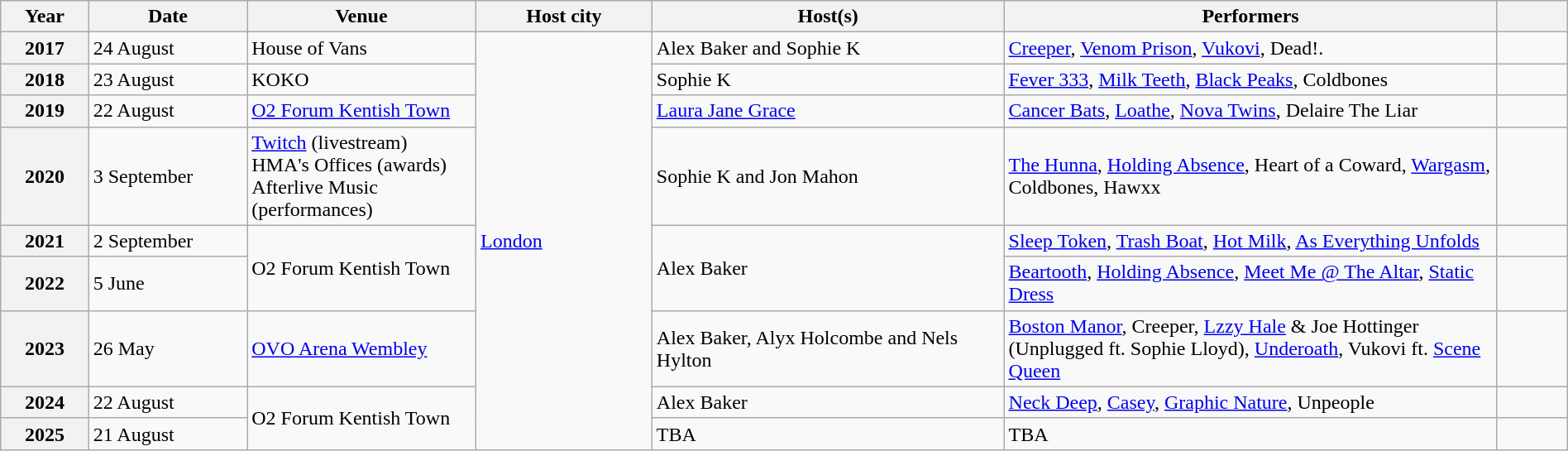<table class="wikitable sortable plainrowheaders" style="width:100%;">
<tr>
<th style="width:5%;">Year</th>
<th style="width:9%;">Date</th>
<th style="width:13%;">Venue</th>
<th style="width:10%;">Host city</th>
<th style="width:20%;">Host(s)</th>
<th style="width:28%;">Performers</th>
<th style="width:4%;" class="unsortable"></th>
</tr>
<tr>
<th scope="row" style="text-align:center;">2017</th>
<td>24 August</td>
<td>House of Vans</td>
<td rowspan="9"><a href='#'>London</a></td>
<td>Alex Baker and Sophie K</td>
<td><a href='#'>Creeper</a>, <a href='#'>Venom Prison</a>, <a href='#'>Vukovi</a>, Dead!.</td>
<td align="center"></td>
</tr>
<tr>
<th scope="row" style="text-align:center;">2018</th>
<td>23 August</td>
<td>KOKO</td>
<td>Sophie K</td>
<td><a href='#'>Fever 333</a>, <a href='#'>Milk Teeth</a>, <a href='#'>Black Peaks</a>, Coldbones</td>
<td align="center"></td>
</tr>
<tr>
<th scope="row" style="text-align:center;">2019</th>
<td>22 August</td>
<td><a href='#'>O2 Forum Kentish Town</a></td>
<td><a href='#'>Laura Jane Grace</a></td>
<td><a href='#'>Cancer Bats</a>, <a href='#'>Loathe</a>, <a href='#'>Nova Twins</a>, Delaire The Liar</td>
<td align="center"></td>
</tr>
<tr>
<th scope="row" style="text-align:center;">2020</th>
<td>3 September</td>
<td><a href='#'>Twitch</a> (livestream)<br>HMA's Offices (awards)<br>Afterlive Music (performances)</td>
<td>Sophie K and Jon Mahon</td>
<td><a href='#'>The Hunna</a>, <a href='#'>Holding Absence</a>, Heart of a Coward, <a href='#'>Wargasm</a>, Coldbones, Hawxx</td>
<td align="center"></td>
</tr>
<tr>
<th scope="row" style="text-align:center;">2021</th>
<td>2 September</td>
<td rowspan="2">O2 Forum Kentish Town</td>
<td rowspan="2">Alex Baker</td>
<td><a href='#'>Sleep Token</a>, <a href='#'>Trash Boat</a>, <a href='#'>Hot Milk</a>, <a href='#'>As Everything Unfolds</a></td>
<td align="center"></td>
</tr>
<tr>
<th scope="row" style="text-align:center;">2022</th>
<td>5 June</td>
<td><a href='#'>Beartooth</a>, <a href='#'>Holding Absence</a>, <a href='#'>Meet Me @ The Altar</a>, <a href='#'>Static Dress</a></td>
<td align="center"></td>
</tr>
<tr>
<th scope="row" style="text-align:center;">2023</th>
<td>26 May</td>
<td><a href='#'>OVO Arena Wembley</a></td>
<td>Alex Baker, Alyx Holcombe and Nels Hylton</td>
<td><a href='#'>Boston Manor</a>, Creeper, <a href='#'>Lzzy Hale</a> & Joe Hottinger (Unplugged ft. Sophie Lloyd), <a href='#'>Underoath</a>, Vukovi ft. <a href='#'>Scene Queen</a></td>
<td align="center"></td>
</tr>
<tr>
<th scope="row" style="text-align:center;">2024</th>
<td>22 August</td>
<td rowspan="2">O2 Forum Kentish Town</td>
<td>Alex Baker</td>
<td><a href='#'>Neck Deep</a>, <a href='#'>Casey</a>, <a href='#'>Graphic Nature</a>, Unpeople</td>
<td align="center"></td>
</tr>
<tr>
<th scope="row" style="text-align:center;">2025</th>
<td>21 August</td>
<td>TBA</td>
<td>TBA</td>
<td></td>
</tr>
</table>
